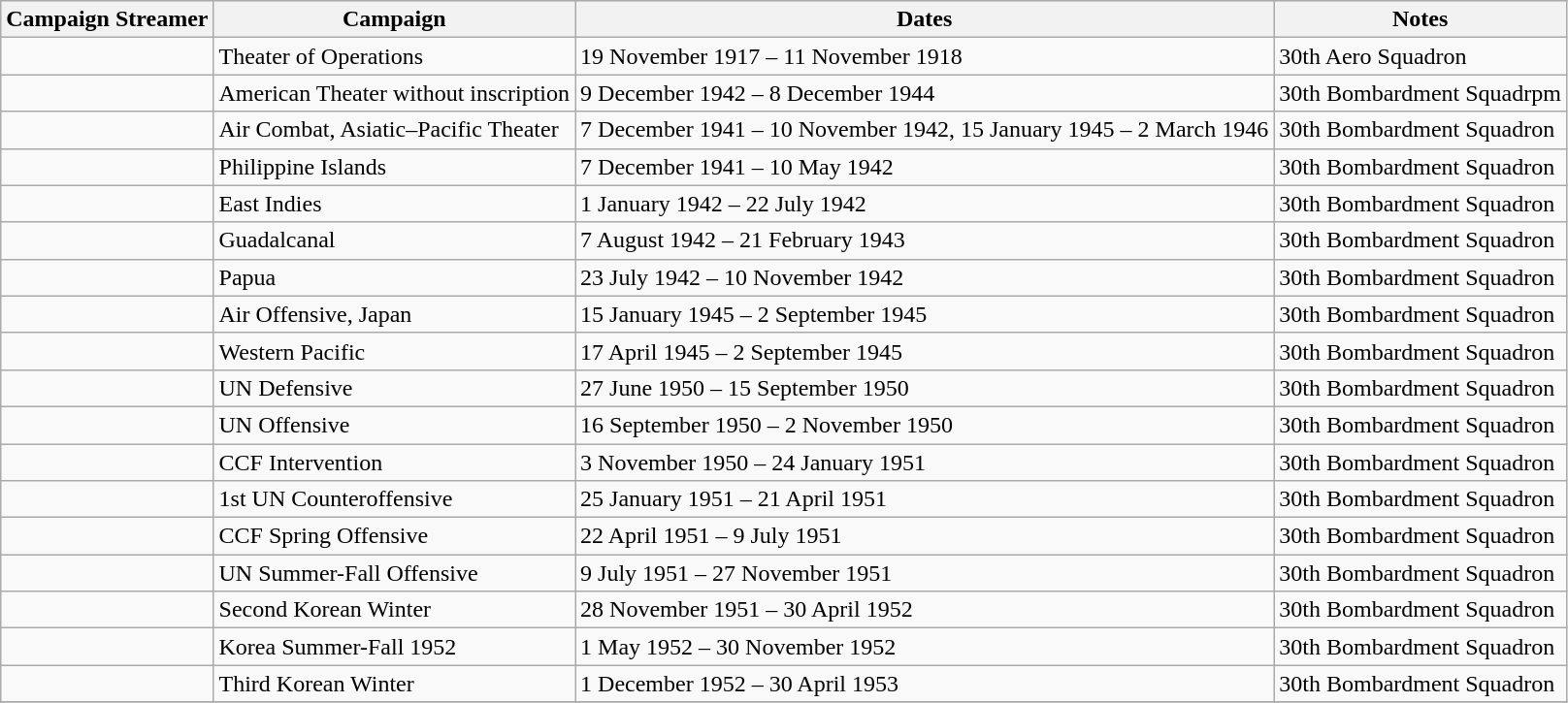<table class="wikitable">
<tr style="background:#efefef;">
<th>Campaign Streamer</th>
<th>Campaign</th>
<th>Dates</th>
<th>Notes</th>
</tr>
<tr>
<td></td>
<td>Theater of Operations</td>
<td>19 November 1917 – 11 November 1918</td>
<td>30th Aero Squadron</td>
</tr>
<tr>
<td></td>
<td>American Theater without inscription</td>
<td>9 December 1942 – 8 December 1944</td>
<td>30th Bombardment Squadrpm</td>
</tr>
<tr>
<td></td>
<td>Air Combat, Asiatic–Pacific Theater</td>
<td>7 December 1941 – 10 November 1942, 15 January 1945 – 2 March 1946</td>
<td>30th Bombardment Squadron</td>
</tr>
<tr>
<td></td>
<td>Philippine Islands</td>
<td>7 December 1941 – 10 May 1942</td>
<td>30th Bombardment Squadron</td>
</tr>
<tr>
<td></td>
<td>East Indies</td>
<td>1 January 1942 – 22 July 1942</td>
<td>30th Bombardment Squadron</td>
</tr>
<tr>
<td></td>
<td>Guadalcanal</td>
<td>7 August 1942 – 21 February 1943</td>
<td>30th Bombardment Squadron</td>
</tr>
<tr>
<td></td>
<td>Papua</td>
<td>23 July 1942 – 10 November 1942</td>
<td>30th Bombardment Squadron</td>
</tr>
<tr>
<td></td>
<td>Air Offensive, Japan</td>
<td>15 January 1945 – 2 September 1945</td>
<td>30th Bombardment Squadron</td>
</tr>
<tr>
<td></td>
<td>Western Pacific</td>
<td>17 April 1945 – 2 September 1945</td>
<td>30th Bombardment Squadron</td>
</tr>
<tr>
<td></td>
<td>UN Defensive</td>
<td>27 June 1950 – 15 September 1950</td>
<td>30th Bombardment Squadron</td>
</tr>
<tr>
<td></td>
<td>UN Offensive</td>
<td>16 September 1950 – 2 November 1950</td>
<td>30th Bombardment Squadron</td>
</tr>
<tr>
<td></td>
<td>CCF Intervention</td>
<td>3 November 1950 – 24 January 1951</td>
<td>30th Bombardment Squadron</td>
</tr>
<tr>
<td></td>
<td>1st UN Counteroffensive</td>
<td>25 January 1951 – 21 April 1951</td>
<td>30th Bombardment Squadron</td>
</tr>
<tr>
<td></td>
<td>CCF Spring Offensive</td>
<td>22 April 1951 – 9 July 1951</td>
<td>30th Bombardment Squadron</td>
</tr>
<tr>
<td></td>
<td>UN Summer-Fall Offensive</td>
<td>9 July 1951 – 27 November 1951</td>
<td>30th Bombardment Squadron</td>
</tr>
<tr>
<td></td>
<td>Second Korean Winter</td>
<td>28 November 1951 – 30 April 1952</td>
<td>30th Bombardment Squadron</td>
</tr>
<tr>
<td></td>
<td>Korea Summer-Fall 1952</td>
<td>1 May 1952 – 30 November 1952</td>
<td>30th Bombardment Squadron</td>
</tr>
<tr>
<td></td>
<td>Third Korean Winter</td>
<td>1 December 1952 – 30 April 1953</td>
<td>30th Bombardment Squadron</td>
</tr>
<tr>
</tr>
</table>
